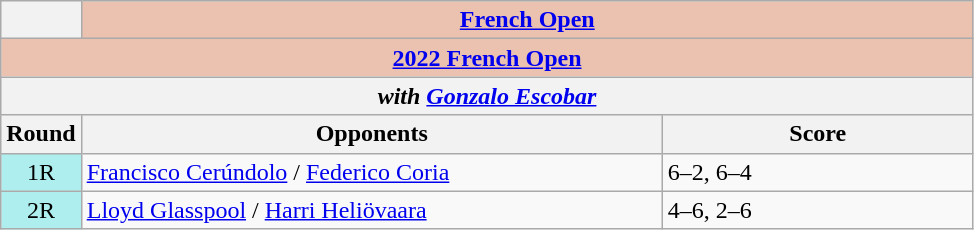<table class="wikitable collapsible collapsed">
<tr>
<th></th>
<th colspan=2 style="background:#ebc2af;"><a href='#'>French Open</a></th>
</tr>
<tr>
<th colspan=3 style="background:#ebc2af;"><a href='#'>2022 French Open</a></th>
</tr>
<tr>
<th colspan=3><em>with  <a href='#'>Gonzalo Escobar</a></em></th>
</tr>
<tr>
<th>Round</th>
<th width=380>Opponents</th>
<th width=200>Score</th>
</tr>
<tr>
<td style="text-align:center; background:#afeeee;">1R</td>
<td> <a href='#'>Francisco Cerúndolo</a> /  <a href='#'>Federico Coria</a></td>
<td>6–2, 6–4</td>
</tr>
<tr>
<td style="text-align:center; background:#afeeee;">2R</td>
<td> <a href='#'>Lloyd Glasspool</a> /  <a href='#'>Harri Heliövaara</a></td>
<td>4–6, 2–6</td>
</tr>
</table>
